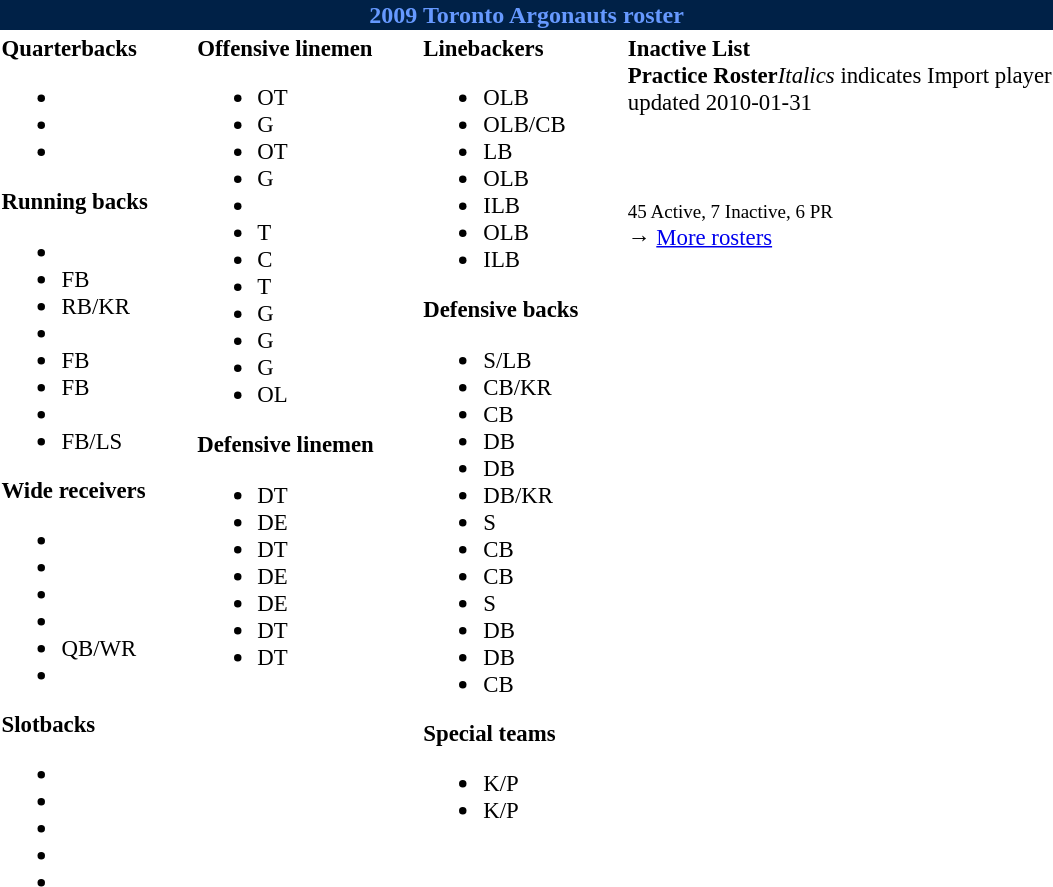<table class="toccolours" style="text-align: left;">
<tr>
<th colspan="7" style="background:#002147; color:#69f; text-align:center;"><strong>2009 Toronto Argonauts roster</strong></th>
</tr>
<tr>
<td style="font-size:95%; vertical-align:top;"><strong>Quarterbacks</strong><br><ul><li></li><li></li><li></li></ul><strong>Running backs</strong><ul><li></li><li> FB</li><li> RB/KR</li><li></li><li> FB</li><li> FB</li><li></li><li> FB/LS</li></ul><strong>Wide receivers</strong><ul><li></li><li></li><li></li><li></li><li> QB/WR</li><li></li></ul><strong>Slotbacks</strong><ul><li></li><li></li><li></li><li></li><li></li></ul></td>
<td style="width: 25px;"></td>
<td style="font-size:95%; vertical-align:top;"><strong>Offensive linemen</strong><br><ul><li> OT</li><li> G</li><li> OT</li><li> G</li><li></li><li> T</li><li> C</li><li> T</li><li> G</li><li> G</li><li> G</li><li> OL</li></ul><strong>Defensive linemen</strong><ul><li> DT</li><li> DE</li><li> DT</li><li> DE</li><li> DE</li><li> DT</li><li> DT</li></ul></td>
<td style="width: 25px;"></td>
<td style="font-size:95%; vertical-align:top;"><strong>Linebackers</strong><br><ul><li> OLB</li><li> OLB/CB</li><li> LB</li><li> OLB</li><li> ILB</li><li> OLB</li><li> ILB</li></ul><strong>Defensive backs</strong><ul><li> S/LB</li><li> CB/KR</li><li> CB</li><li> DB</li><li> DB</li><li> DB/KR</li><li> S</li><li> CB</li><li> CB</li><li> S</li><li> DB</li><li> DB</li><li> CB</li></ul><strong>Special teams</strong><ul><li> K/P</li><li> K/P</li></ul></td>
<td style="width: 25px;"></td>
<td style="font-size:95%; vertical-align:top;"><strong>Inactive List</strong><br><strong>Practice Roster</strong><em>Italics</em> indicates Import player<br>
<span></span> updated 2010-01-31<br>
<span></span><br>
<span></span><br>
<span></span><br>
<small>45 Active, 7 Inactive, 6 PR</small><br>→ <a href='#'>More rosters</a></td>
</tr>
</table>
